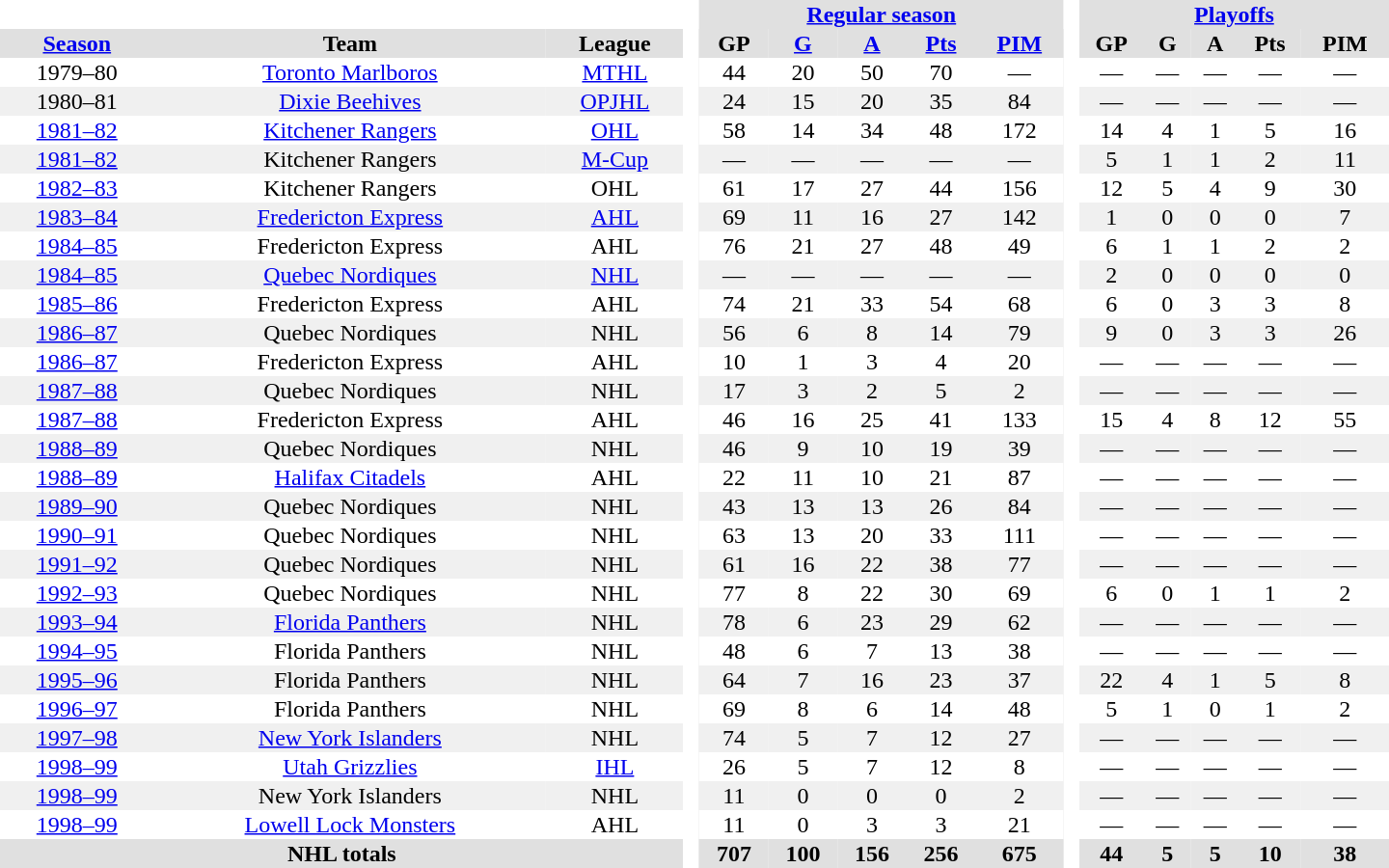<table border="0" cellpadding="1" cellspacing="0" style="text-align:center; width:60em;">
<tr style="background:#e0e0e0;">
<th colspan="3"  bgcolor="#ffffff"> </th>
<th rowspan="99" bgcolor="#ffffff"> </th>
<th colspan="5"><a href='#'>Regular season</a></th>
<th rowspan="99" bgcolor="#ffffff"> </th>
<th colspan="5"><a href='#'>Playoffs</a></th>
</tr>
<tr style="background:#e0e0e0;">
<th><a href='#'>Season</a></th>
<th>Team</th>
<th>League</th>
<th>GP</th>
<th><a href='#'>G</a></th>
<th><a href='#'>A</a></th>
<th><a href='#'>Pts</a></th>
<th><a href='#'>PIM</a></th>
<th>GP</th>
<th>G</th>
<th>A</th>
<th>Pts</th>
<th>PIM</th>
</tr>
<tr>
<td>1979–80</td>
<td><a href='#'>Toronto Marlboros</a></td>
<td><a href='#'>MTHL</a></td>
<td>44</td>
<td>20</td>
<td>50</td>
<td>70</td>
<td>—</td>
<td>—</td>
<td>—</td>
<td>—</td>
<td>—</td>
<td>—</td>
</tr>
<tr style="background:#f0f0f0;">
<td>1980–81</td>
<td><a href='#'>Dixie Beehives</a></td>
<td><a href='#'>OPJHL</a></td>
<td>24</td>
<td>15</td>
<td>20</td>
<td>35</td>
<td>84</td>
<td>—</td>
<td>—</td>
<td>—</td>
<td>—</td>
<td>—</td>
</tr>
<tr>
<td><a href='#'>1981–82</a></td>
<td><a href='#'>Kitchener Rangers</a></td>
<td><a href='#'>OHL</a></td>
<td>58</td>
<td>14</td>
<td>34</td>
<td>48</td>
<td>172</td>
<td>14</td>
<td>4</td>
<td>1</td>
<td>5</td>
<td>16</td>
</tr>
<tr style="background:#f0f0f0;">
<td><a href='#'>1981–82</a></td>
<td>Kitchener Rangers</td>
<td><a href='#'>M-Cup</a></td>
<td>—</td>
<td>—</td>
<td>—</td>
<td>—</td>
<td>—</td>
<td>5</td>
<td>1</td>
<td>1</td>
<td>2</td>
<td>11</td>
</tr>
<tr>
<td><a href='#'>1982–83</a></td>
<td>Kitchener Rangers</td>
<td>OHL</td>
<td>61</td>
<td>17</td>
<td>27</td>
<td>44</td>
<td>156</td>
<td>12</td>
<td>5</td>
<td>4</td>
<td>9</td>
<td>30</td>
</tr>
<tr style="background:#f0f0f0;">
<td><a href='#'>1983–84</a></td>
<td><a href='#'>Fredericton Express</a></td>
<td><a href='#'>AHL</a></td>
<td>69</td>
<td>11</td>
<td>16</td>
<td>27</td>
<td>142</td>
<td>1</td>
<td>0</td>
<td>0</td>
<td>0</td>
<td>7</td>
</tr>
<tr>
<td><a href='#'>1984–85</a></td>
<td>Fredericton Express</td>
<td>AHL</td>
<td>76</td>
<td>21</td>
<td>27</td>
<td>48</td>
<td>49</td>
<td>6</td>
<td>1</td>
<td>1</td>
<td>2</td>
<td>2</td>
</tr>
<tr style="background:#f0f0f0;">
<td><a href='#'>1984–85</a></td>
<td><a href='#'>Quebec Nordiques</a></td>
<td><a href='#'>NHL</a></td>
<td>—</td>
<td>—</td>
<td>—</td>
<td>—</td>
<td>—</td>
<td>2</td>
<td>0</td>
<td>0</td>
<td>0</td>
<td>0</td>
</tr>
<tr>
<td><a href='#'>1985–86</a></td>
<td>Fredericton Express</td>
<td>AHL</td>
<td>74</td>
<td>21</td>
<td>33</td>
<td>54</td>
<td>68</td>
<td>6</td>
<td>0</td>
<td>3</td>
<td>3</td>
<td>8</td>
</tr>
<tr style="background:#f0f0f0;">
<td><a href='#'>1986–87</a></td>
<td>Quebec Nordiques</td>
<td>NHL</td>
<td>56</td>
<td>6</td>
<td>8</td>
<td>14</td>
<td>79</td>
<td>9</td>
<td>0</td>
<td>3</td>
<td>3</td>
<td>26</td>
</tr>
<tr>
<td><a href='#'>1986–87</a></td>
<td>Fredericton Express</td>
<td>AHL</td>
<td>10</td>
<td>1</td>
<td>3</td>
<td>4</td>
<td>20</td>
<td>—</td>
<td>—</td>
<td>—</td>
<td>—</td>
<td>—</td>
</tr>
<tr style="background:#f0f0f0;">
<td><a href='#'>1987–88</a></td>
<td>Quebec Nordiques</td>
<td>NHL</td>
<td>17</td>
<td>3</td>
<td>2</td>
<td>5</td>
<td>2</td>
<td>—</td>
<td>—</td>
<td>—</td>
<td>—</td>
<td>—</td>
</tr>
<tr>
<td><a href='#'>1987–88</a></td>
<td>Fredericton Express</td>
<td>AHL</td>
<td>46</td>
<td>16</td>
<td>25</td>
<td>41</td>
<td>133</td>
<td>15</td>
<td>4</td>
<td>8</td>
<td>12</td>
<td>55</td>
</tr>
<tr style="background:#f0f0f0;">
<td><a href='#'>1988–89</a></td>
<td>Quebec Nordiques</td>
<td>NHL</td>
<td>46</td>
<td>9</td>
<td>10</td>
<td>19</td>
<td>39</td>
<td>—</td>
<td>—</td>
<td>—</td>
<td>—</td>
<td>—</td>
</tr>
<tr>
<td><a href='#'>1988–89</a></td>
<td><a href='#'>Halifax Citadels</a></td>
<td>AHL</td>
<td>22</td>
<td>11</td>
<td>10</td>
<td>21</td>
<td>87</td>
<td>—</td>
<td>—</td>
<td>—</td>
<td>—</td>
<td>—</td>
</tr>
<tr style="background:#f0f0f0;">
<td><a href='#'>1989–90</a></td>
<td>Quebec Nordiques</td>
<td>NHL</td>
<td>43</td>
<td>13</td>
<td>13</td>
<td>26</td>
<td>84</td>
<td>—</td>
<td>—</td>
<td>—</td>
<td>—</td>
<td>—</td>
</tr>
<tr>
<td><a href='#'>1990–91</a></td>
<td>Quebec Nordiques</td>
<td>NHL</td>
<td>63</td>
<td>13</td>
<td>20</td>
<td>33</td>
<td>111</td>
<td>—</td>
<td>—</td>
<td>—</td>
<td>—</td>
<td>—</td>
</tr>
<tr style="background:#f0f0f0;">
<td><a href='#'>1991–92</a></td>
<td>Quebec Nordiques</td>
<td>NHL</td>
<td>61</td>
<td>16</td>
<td>22</td>
<td>38</td>
<td>77</td>
<td>—</td>
<td>—</td>
<td>—</td>
<td>—</td>
<td>—</td>
</tr>
<tr>
<td><a href='#'>1992–93</a></td>
<td>Quebec Nordiques</td>
<td>NHL</td>
<td>77</td>
<td>8</td>
<td>22</td>
<td>30</td>
<td>69</td>
<td>6</td>
<td>0</td>
<td>1</td>
<td>1</td>
<td>2</td>
</tr>
<tr style="background:#f0f0f0;">
<td><a href='#'>1993–94</a></td>
<td><a href='#'>Florida Panthers</a></td>
<td>NHL</td>
<td>78</td>
<td>6</td>
<td>23</td>
<td>29</td>
<td>62</td>
<td>—</td>
<td>—</td>
<td>—</td>
<td>—</td>
<td>—</td>
</tr>
<tr>
<td><a href='#'>1994–95</a></td>
<td>Florida Panthers</td>
<td>NHL</td>
<td>48</td>
<td>6</td>
<td>7</td>
<td>13</td>
<td>38</td>
<td>—</td>
<td>—</td>
<td>—</td>
<td>—</td>
<td>—</td>
</tr>
<tr style="background:#f0f0f0;">
<td><a href='#'>1995–96</a></td>
<td>Florida Panthers</td>
<td>NHL</td>
<td>64</td>
<td>7</td>
<td>16</td>
<td>23</td>
<td>37</td>
<td>22</td>
<td>4</td>
<td>1</td>
<td>5</td>
<td>8</td>
</tr>
<tr>
<td><a href='#'>1996–97</a></td>
<td>Florida Panthers</td>
<td>NHL</td>
<td>69</td>
<td>8</td>
<td>6</td>
<td>14</td>
<td>48</td>
<td>5</td>
<td>1</td>
<td>0</td>
<td>1</td>
<td>2</td>
</tr>
<tr style="background:#f0f0f0;">
<td><a href='#'>1997–98</a></td>
<td><a href='#'>New York Islanders</a></td>
<td>NHL</td>
<td>74</td>
<td>5</td>
<td>7</td>
<td>12</td>
<td>27</td>
<td>—</td>
<td>—</td>
<td>—</td>
<td>—</td>
<td>—</td>
</tr>
<tr>
<td><a href='#'>1998–99</a></td>
<td><a href='#'>Utah Grizzlies</a></td>
<td><a href='#'>IHL</a></td>
<td>26</td>
<td>5</td>
<td>7</td>
<td>12</td>
<td>8</td>
<td>—</td>
<td>—</td>
<td>—</td>
<td>—</td>
<td>—</td>
</tr>
<tr style="background:#f0f0f0;">
<td><a href='#'>1998–99</a></td>
<td>New York Islanders</td>
<td>NHL</td>
<td>11</td>
<td>0</td>
<td>0</td>
<td>0</td>
<td>2</td>
<td>—</td>
<td>—</td>
<td>—</td>
<td>—</td>
<td>—</td>
</tr>
<tr>
<td><a href='#'>1998–99</a></td>
<td><a href='#'>Lowell Lock Monsters</a></td>
<td>AHL</td>
<td>11</td>
<td>0</td>
<td>3</td>
<td>3</td>
<td>21</td>
<td>—</td>
<td>—</td>
<td>—</td>
<td>—</td>
<td>—</td>
</tr>
<tr style="background:#e0e0e0;">
<th colspan="3">NHL totals</th>
<th>707</th>
<th>100</th>
<th>156</th>
<th>256</th>
<th>675</th>
<th>44</th>
<th>5</th>
<th>5</th>
<th>10</th>
<th>38</th>
</tr>
</table>
